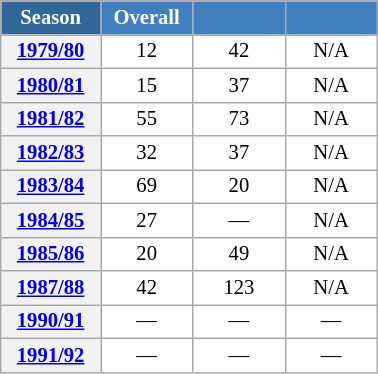<table class="wikitable" style="font-size:86%; text-align:center; border:grey solid 1px; border-collapse:collapse; background:#ffffff;">
<tr>
<th style="background-color:#369; color:white; width:60px;"> Season </th>
<th style="background-color:#4180be; color:white; width:55px;">Overall</th>
<th style="background-color:#4180be; color:white; width:55px;"></th>
<th style="background-color:#4180be; color:white; width:55px;"></th>
</tr>
<tr>
<th scope=row align=center><a href='#'>1979/80</a></th>
<td align=center>12</td>
<td align=center>42</td>
<td align=center>N/A</td>
</tr>
<tr>
<th scope=row align=center><a href='#'>1980/81</a></th>
<td align=center>15</td>
<td align=center>37</td>
<td align=center>N/A</td>
</tr>
<tr>
<th scope=row align=center><a href='#'>1981/82</a></th>
<td align=center>55</td>
<td align=center>73</td>
<td align=center>N/A</td>
</tr>
<tr>
<th scope=row align=center><a href='#'>1982/83</a></th>
<td align=center>32</td>
<td align=center>37</td>
<td align=center>N/A</td>
</tr>
<tr>
<th scope=row align=center><a href='#'>1983/84</a></th>
<td align=center>69</td>
<td align=center>20</td>
<td align=center>N/A</td>
</tr>
<tr>
<th scope=row align=center><a href='#'>1984/85</a></th>
<td align=center>27</td>
<td align=center>—</td>
<td align=center>N/A</td>
</tr>
<tr>
<th scope=row align=center><a href='#'>1985/86</a></th>
<td align=center>20</td>
<td align=center>49</td>
<td align=center>N/A</td>
</tr>
<tr>
<th scope=row align=center><a href='#'>1987/88</a></th>
<td align=center>42</td>
<td align=center>123</td>
<td align=center>N/A</td>
</tr>
<tr>
<th scope=row align=center><a href='#'>1990/91</a></th>
<td align=center>—</td>
<td align=center>—</td>
<td align=center>—</td>
</tr>
<tr>
<th scope=row align=center><a href='#'>1991/92</a></th>
<td align=center>—</td>
<td align=center>—</td>
<td align=center>—</td>
</tr>
</table>
